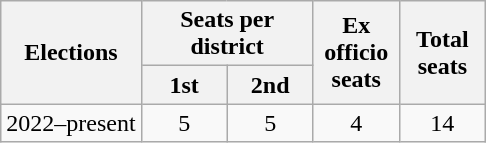<table class="wikitable">
<tr>
<th rowspan="2">Elections</th>
<th colspan="2">Seats per district</th>
<th rowspan="2" width="50px">Ex officio seats</th>
<th rowspan="2" width="50px">Total seats</th>
</tr>
<tr>
<th width="50px">1st</th>
<th width="50px">2nd</th>
</tr>
<tr align="center">
<td>2022–present</td>
<td>5</td>
<td>5</td>
<td>4</td>
<td>14</td>
</tr>
</table>
